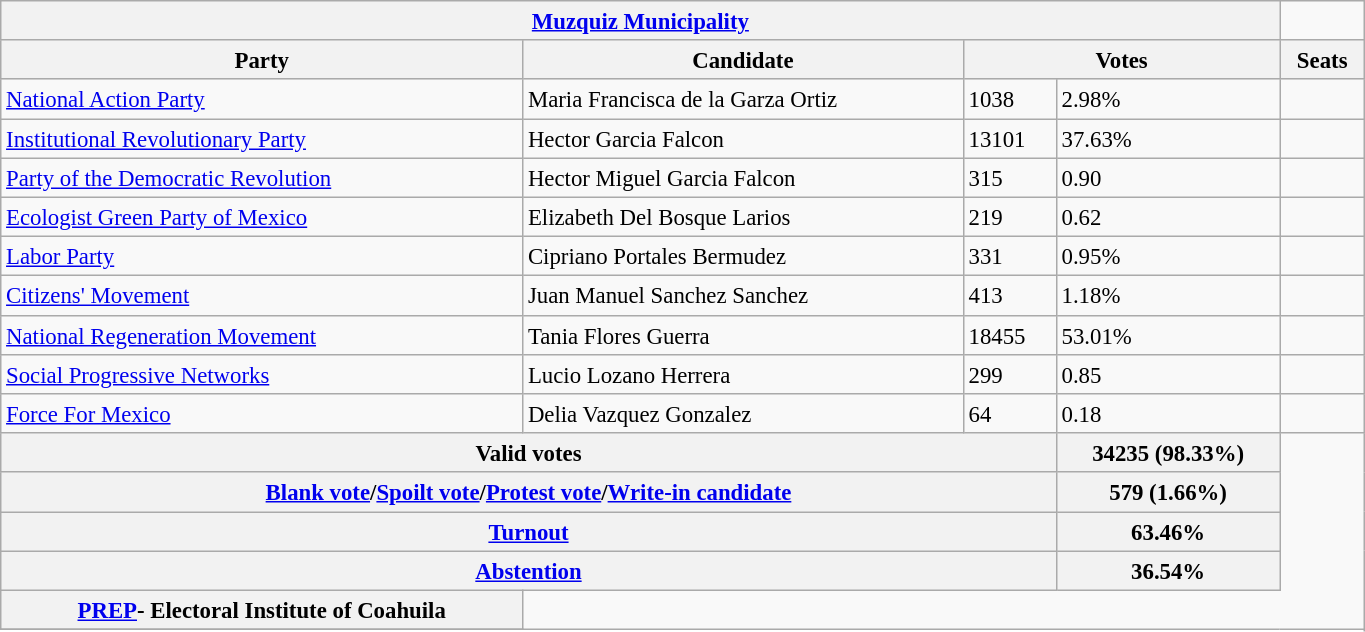<table class="wikitable collapsible collapsed" style="font-size:95%; width:72%; line-height:126%; margin-bottom:0">
<tr>
<th Colspan = 4> <strong><a href='#'>Muzquiz Municipality</a></strong></th>
</tr>
<tr style="background:#efefef;">
<th Colspan = 1><strong>Party</strong></th>
<th Colspan = 1><strong>Candidate</strong></th>
<th Colspan = 2><strong>Votes</strong></th>
<th Colspan = 1><strong>Seats</strong></th>
</tr>
<tr>
<td> <a href='#'>National Action Party</a></td>
<td>Maria Francisca de la Garza Ortiz</td>
<td>1038</td>
<td>2.98%</td>
<td></td>
</tr>
<tr>
<td> <a href='#'>Institutional Revolutionary Party</a></td>
<td>Hector Garcia Falcon</td>
<td>13101</td>
<td>37.63%</td>
<td></td>
</tr>
<tr>
<td> <a href='#'>Party of the Democratic Revolution</a></td>
<td>Hector Miguel Garcia Falcon</td>
<td>315</td>
<td>0.90</td>
<td></td>
</tr>
<tr>
<td> <a href='#'>Ecologist Green Party of Mexico</a></td>
<td>Elizabeth Del Bosque Larios</td>
<td>219</td>
<td>0.62</td>
<td></td>
</tr>
<tr>
<td> <a href='#'>Labor Party</a></td>
<td>Cipriano Portales Bermudez</td>
<td>331</td>
<td>0.95%</td>
<td></td>
</tr>
<tr>
<td> <a href='#'>Citizens' Movement</a></td>
<td>Juan Manuel Sanchez Sanchez</td>
<td>413</td>
<td>1.18%</td>
<td></td>
</tr>
<tr>
<td> <a href='#'>National Regeneration Movement</a></td>
<td>Tania Flores Guerra</td>
<td>18455</td>
<td>53.01%</td>
<td></td>
</tr>
<tr>
<td> <a href='#'>Social Progressive Networks</a></td>
<td>Lucio Lozano Herrera</td>
<td>299</td>
<td>0.85</td>
<td></td>
</tr>
<tr>
<td><a href='#'>Force For Mexico</a></td>
<td>Delia Vazquez Gonzalez</td>
<td>64</td>
<td>0.18</td>
<td></td>
</tr>
<tr>
<th Colspan = 3><strong>Valid votes</strong></th>
<th>34235 (98.33%)</th>
</tr>
<tr>
<th Colspan = 3><strong><a href='#'>Blank vote</a>/<a href='#'>Spoilt vote</a>/<a href='#'>Protest vote</a>/<a href='#'>Write-in candidate</a></strong></th>
<th>579 (1.66%)</th>
</tr>
<tr>
<th Colspan = 3><strong><a href='#'>Turnout</a></strong></th>
<th>63.46%</th>
</tr>
<tr>
<th Colspan = 3><strong><a href='#'>Abstention</a></strong></th>
<th>36.54%</th>
</tr>
<tr>
<th Colspan =><a href='#'>PREP</a>- Electoral Institute of Coahuila </th>
</tr>
<tr>
</tr>
</table>
